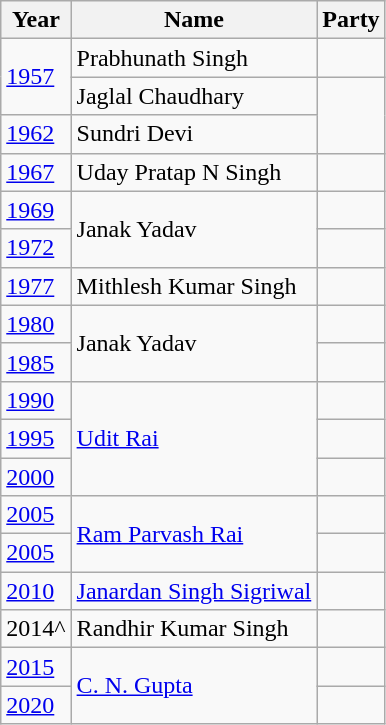<table class="wikitable sortable">
<tr>
<th>Year</th>
<th>Name</th>
<th colspan="2">Party</th>
</tr>
<tr>
<td rowspan="2"><a href='#'>1957</a></td>
<td>Prabhunath Singh</td>
<td></td>
</tr>
<tr>
<td>Jaglal Chaudhary</td>
</tr>
<tr>
<td><a href='#'>1962</a></td>
<td>Sundri Devi</td>
</tr>
<tr>
<td><a href='#'>1967</a></td>
<td>Uday Pratap N Singh</td>
<td></td>
</tr>
<tr>
<td><a href='#'>1969</a></td>
<td rowspan="2">Janak Yadav</td>
<td></td>
</tr>
<tr>
<td><a href='#'>1972</a></td>
<td></td>
</tr>
<tr>
<td><a href='#'>1977</a></td>
<td>Mithlesh Kumar Singh</td>
<td></td>
</tr>
<tr>
<td><a href='#'>1980</a></td>
<td rowspan="2">Janak Yadav</td>
</tr>
<tr>
<td><a href='#'>1985</a></td>
<td></td>
</tr>
<tr>
<td><a href='#'>1990</a></td>
<td rowspan="3"><a href='#'>Udit Rai</a></td>
</tr>
<tr>
<td><a href='#'>1995</a></td>
<td></td>
</tr>
<tr>
<td><a href='#'>2000</a></td>
<td></td>
</tr>
<tr>
<td><a href='#'>2005</a></td>
<td rowspan="2"><a href='#'>Ram Parvash Rai</a></td>
<td></td>
</tr>
<tr>
<td><a href='#'>2005</a></td>
</tr>
<tr>
<td><a href='#'>2010</a></td>
<td><a href='#'>Janardan Singh Sigriwal</a></td>
<td></td>
</tr>
<tr>
<td>2014^</td>
<td>Randhir Kumar Singh</td>
<td></td>
</tr>
<tr>
<td><a href='#'>2015</a></td>
<td rowspan="2"><a href='#'>C. N. Gupta</a></td>
<td></td>
</tr>
<tr>
<td><a href='#'>2020</a></td>
</tr>
</table>
